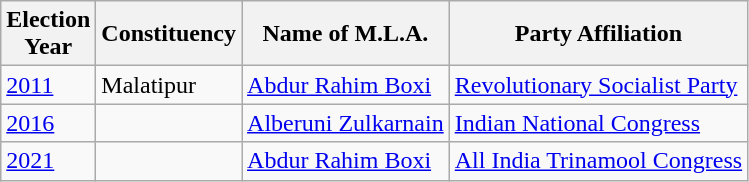<table class="wikitable sortable"ìÍĦĤĠčw>
<tr>
<th>Election<br> Year</th>
<th>Constituency</th>
<th>Name of M.L.A.</th>
<th>Party Affiliation</th>
</tr>
<tr>
<td><a href='#'>2011</a></td>
<td>Malatipur</td>
<td><a href='#'>Abdur Rahim Boxi</a></td>
<td><a href='#'>Revolutionary Socialist Party</a></td>
</tr>
<tr>
<td><a href='#'>2016</a></td>
<td></td>
<td><a href='#'>Alberuni Zulkarnain</a></td>
<td><a href='#'>Indian National Congress</a></td>
</tr>
<tr>
<td><a href='#'>2021</a></td>
<td></td>
<td><a href='#'>Abdur Rahim Boxi</a></td>
<td><a href='#'>All India Trinamool Congress</a></td>
</tr>
</table>
